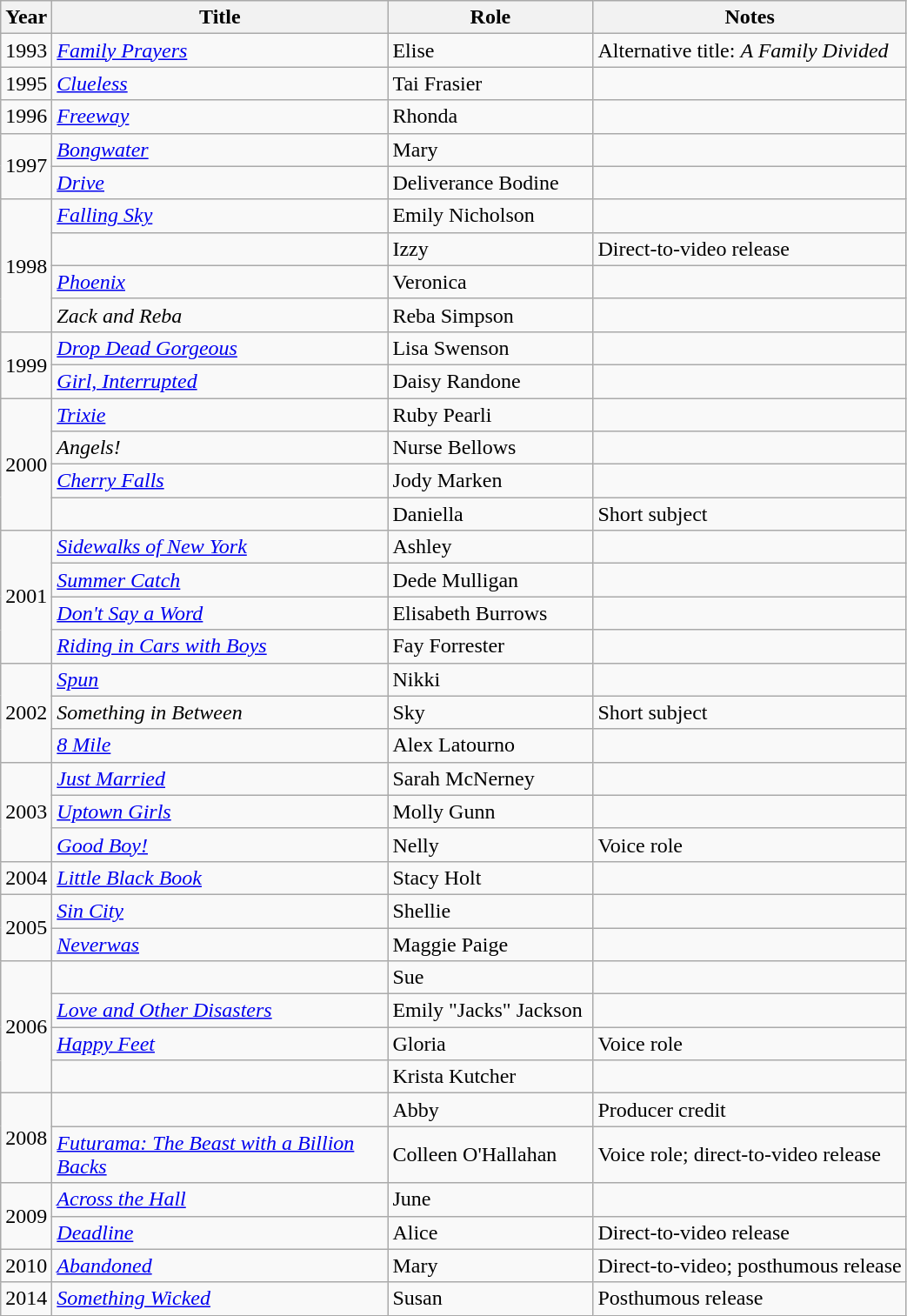<table class="wikitable sortable">
<tr>
<th>Year</th>
<th style="width:250px;">Title</th>
<th style="width:150px;">Role</th>
<th class = "unsortable">Notes</th>
</tr>
<tr>
<td>1993</td>
<td><em><a href='#'>Family Prayers</a></em></td>
<td>Elise</td>
<td>Alternative title: <em>A Family Divided</em></td>
</tr>
<tr>
<td>1995</td>
<td><em><a href='#'>Clueless</a></em></td>
<td>Tai Frasier</td>
<td></td>
</tr>
<tr>
<td>1996</td>
<td><em><a href='#'>Freeway</a></em></td>
<td>Rhonda</td>
<td></td>
</tr>
<tr>
<td rowspan=2>1997</td>
<td><em><a href='#'>Bongwater</a></em></td>
<td>Mary</td>
<td></td>
</tr>
<tr>
<td><em><a href='#'>Drive</a></em></td>
<td>Deliverance Bodine</td>
<td></td>
</tr>
<tr>
<td rowspan=4>1998</td>
<td><em><a href='#'>Falling Sky</a></em></td>
<td>Emily Nicholson</td>
<td></td>
</tr>
<tr>
<td><em></em></td>
<td>Izzy</td>
<td>Direct-to-video release</td>
</tr>
<tr>
<td><em><a href='#'>Phoenix</a></em></td>
<td>Veronica</td>
<td></td>
</tr>
<tr>
<td><em>Zack and Reba</em></td>
<td>Reba Simpson</td>
<td></td>
</tr>
<tr>
<td rowspan=2>1999</td>
<td><em><a href='#'>Drop Dead Gorgeous</a></em></td>
<td>Lisa Swenson</td>
<td></td>
</tr>
<tr>
<td><em><a href='#'>Girl, Interrupted</a></em></td>
<td>Daisy Randone</td>
<td></td>
</tr>
<tr>
<td rowspan=4>2000</td>
<td><em><a href='#'>Trixie</a></em></td>
<td>Ruby Pearli</td>
<td></td>
</tr>
<tr>
<td><em>Angels!</em></td>
<td>Nurse Bellows</td>
<td></td>
</tr>
<tr>
<td><em><a href='#'>Cherry Falls</a></em></td>
<td>Jody Marken</td>
<td></td>
</tr>
<tr>
<td><em></em></td>
<td>Daniella</td>
<td>Short subject</td>
</tr>
<tr>
<td rowspan=4>2001</td>
<td><em><a href='#'>Sidewalks of New York</a></em></td>
<td>Ashley</td>
<td></td>
</tr>
<tr>
<td><em><a href='#'>Summer Catch</a></em></td>
<td>Dede Mulligan</td>
<td></td>
</tr>
<tr>
<td><em><a href='#'>Don't Say a Word</a></em></td>
<td>Elisabeth Burrows</td>
<td></td>
</tr>
<tr>
<td><em><a href='#'>Riding in Cars with Boys</a></em></td>
<td>Fay Forrester</td>
<td></td>
</tr>
<tr>
<td rowspan=3>2002</td>
<td><em><a href='#'>Spun</a></em></td>
<td>Nikki</td>
<td></td>
</tr>
<tr>
<td><em>Something in Between</em></td>
<td>Sky</td>
<td>Short subject</td>
</tr>
<tr>
<td><em><a href='#'>8 Mile</a></em></td>
<td>Alex Latourno</td>
<td></td>
</tr>
<tr>
<td rowspan=3>2003</td>
<td><em><a href='#'>Just Married</a></em></td>
<td>Sarah McNerney</td>
<td></td>
</tr>
<tr>
<td><em><a href='#'>Uptown Girls</a></em></td>
<td>Molly Gunn</td>
<td></td>
</tr>
<tr>
<td><em><a href='#'>Good Boy!</a></em></td>
<td>Nelly</td>
<td>Voice role</td>
</tr>
<tr>
<td>2004</td>
<td><em><a href='#'>Little Black Book</a></em></td>
<td>Stacy Holt</td>
<td></td>
</tr>
<tr>
<td rowspan=2>2005</td>
<td><em><a href='#'>Sin City</a></em></td>
<td>Shellie</td>
<td></td>
</tr>
<tr>
<td><em><a href='#'>Neverwas</a></em></td>
<td>Maggie Paige</td>
<td></td>
</tr>
<tr>
<td rowspan=4>2006</td>
<td><em></em></td>
<td>Sue</td>
<td></td>
</tr>
<tr>
<td><em><a href='#'>Love and Other Disasters</a></em></td>
<td>Emily "Jacks" Jackson</td>
<td></td>
</tr>
<tr>
<td><em><a href='#'>Happy Feet</a></em></td>
<td>Gloria</td>
<td>Voice role</td>
</tr>
<tr>
<td><em></em></td>
<td>Krista Kutcher</td>
<td></td>
</tr>
<tr>
<td rowspan=2>2008</td>
<td><em></em></td>
<td>Abby</td>
<td>Producer credit</td>
</tr>
<tr>
<td><em><a href='#'>Futurama: The Beast with a Billion Backs</a></em></td>
<td>Colleen O'Hallahan</td>
<td>Voice role; direct-to-video release</td>
</tr>
<tr>
<td rowspan=2>2009</td>
<td><em><a href='#'>Across the Hall</a></em></td>
<td>June</td>
<td></td>
</tr>
<tr>
<td><em><a href='#'>Deadline</a></em></td>
<td>Alice</td>
<td>Direct-to-video release</td>
</tr>
<tr>
<td>2010</td>
<td><em><a href='#'>Abandoned</a></em></td>
<td>Mary</td>
<td>Direct-to-video; posthumous release</td>
</tr>
<tr>
<td>2014</td>
<td><em><a href='#'>Something Wicked</a></em></td>
<td>Susan</td>
<td>Posthumous release</td>
</tr>
</table>
